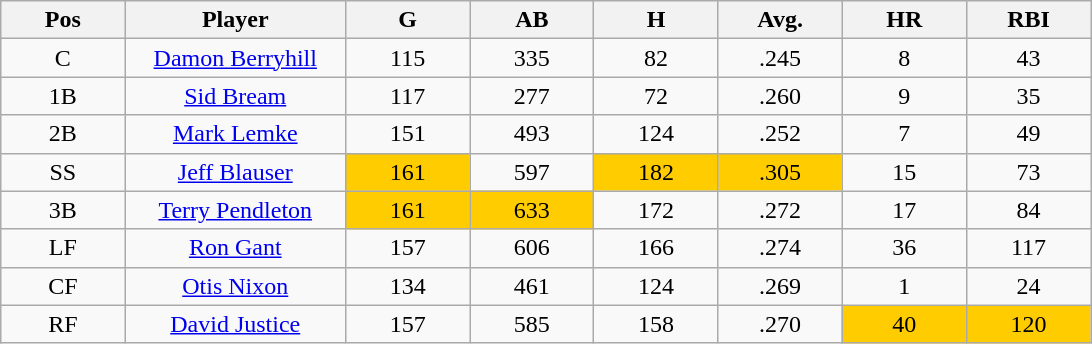<table class="wikitable sortable">
<tr>
<th bgcolor="#DDDDFF" width="9%">Pos</th>
<th bgcolor="#DDDDFF" width="16%">Player</th>
<th bgcolor="#DDDDFF" width="9%">G</th>
<th bgcolor="#DDDDFF" width="9%">AB</th>
<th bgcolor="#DDDDFF" width="9%">H</th>
<th bgcolor="#DDDDFF" width="9%">Avg.</th>
<th bgcolor="#DDDDFF" width="9%">HR</th>
<th bgcolor="#DDDDFF" width="9%">RBI</th>
</tr>
<tr align="center">
<td>C</td>
<td><a href='#'>Damon Berryhill</a></td>
<td>115</td>
<td>335</td>
<td>82</td>
<td>.245</td>
<td>8</td>
<td>43</td>
</tr>
<tr align="center">
<td>1B</td>
<td><a href='#'>Sid Bream</a></td>
<td>117</td>
<td>277</td>
<td>72</td>
<td>.260</td>
<td>9</td>
<td>35</td>
</tr>
<tr align="center">
<td>2B</td>
<td><a href='#'>Mark Lemke</a></td>
<td>151</td>
<td>493</td>
<td>124</td>
<td>.252</td>
<td>7</td>
<td>49</td>
</tr>
<tr align="center">
<td>SS</td>
<td><a href='#'>Jeff Blauser</a></td>
<td bgcolor="#FFCC00">161</td>
<td>597</td>
<td bgcolor="#FFCC00">182</td>
<td bgcolor="#FFCC00">.305</td>
<td>15</td>
<td>73</td>
</tr>
<tr align="center">
<td>3B</td>
<td><a href='#'>Terry Pendleton</a></td>
<td bgcolor="#FFCC00">161</td>
<td bgcolor="#FFCC00">633</td>
<td>172</td>
<td>.272</td>
<td>17</td>
<td>84</td>
</tr>
<tr align="center">
<td>LF</td>
<td><a href='#'>Ron Gant</a></td>
<td>157</td>
<td>606</td>
<td>166</td>
<td>.274</td>
<td>36</td>
<td>117</td>
</tr>
<tr align="center">
<td>CF</td>
<td><a href='#'>Otis Nixon</a></td>
<td>134</td>
<td>461</td>
<td>124</td>
<td>.269</td>
<td>1</td>
<td>24</td>
</tr>
<tr align="center">
<td>RF</td>
<td><a href='#'>David Justice</a></td>
<td>157</td>
<td>585</td>
<td>158</td>
<td>.270</td>
<td bgcolor="#FFCC00">40</td>
<td bgcolor="#FFCC00">120</td>
</tr>
</table>
